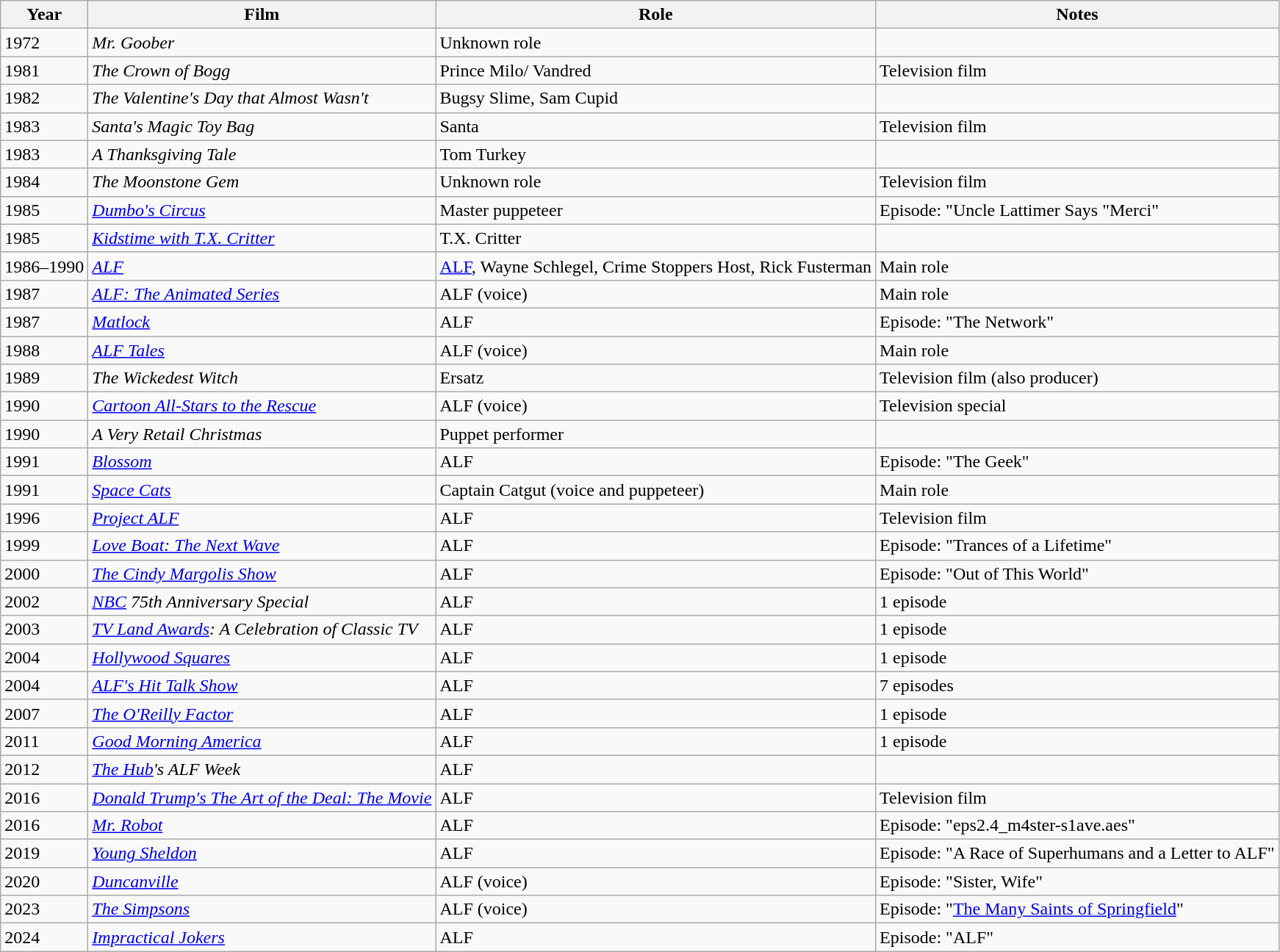<table class="wikitable">
<tr>
<th>Year</th>
<th>Film</th>
<th>Role</th>
<th>Notes</th>
</tr>
<tr>
<td>1972</td>
<td><em>Mr. Goober</em></td>
<td>Unknown role</td>
<td></td>
</tr>
<tr>
<td>1981</td>
<td><em>The Crown of Bogg</em></td>
<td>Prince Milo/ Vandred</td>
<td>Television film</td>
</tr>
<tr>
<td>1982</td>
<td><em>The Valentine's Day that Almost Wasn't</em></td>
<td>Bugsy Slime, Sam Cupid</td>
<td></td>
</tr>
<tr>
<td>1983</td>
<td><em>Santa's Magic Toy Bag</em></td>
<td>Santa</td>
<td>Television film</td>
</tr>
<tr>
<td>1983</td>
<td><em>A Thanksgiving Tale</em></td>
<td>Tom Turkey</td>
<td></td>
</tr>
<tr>
<td>1984</td>
<td><em>The Moonstone Gem</em></td>
<td>Unknown role</td>
<td>Television film</td>
</tr>
<tr>
<td>1985</td>
<td><em><a href='#'>Dumbo's Circus</a></em></td>
<td>Master puppeteer</td>
<td>Episode: "Uncle Lattimer Says "Merci"</td>
</tr>
<tr>
<td>1985</td>
<td><em><a href='#'>Kidstime with T.X. Critter</a></em></td>
<td>T.X. Critter</td>
<td></td>
</tr>
<tr>
<td>1986–1990</td>
<td><em><a href='#'>ALF</a></em></td>
<td><a href='#'>ALF</a>, Wayne Schlegel, Crime Stoppers Host, Rick Fusterman</td>
<td>Main role</td>
</tr>
<tr>
<td>1987</td>
<td><em><a href='#'>ALF: The Animated Series</a></em></td>
<td>ALF (voice)</td>
<td>Main role</td>
</tr>
<tr>
<td>1987</td>
<td><em><a href='#'>Matlock</a></em></td>
<td>ALF</td>
<td>Episode: "The Network"</td>
</tr>
<tr>
<td>1988</td>
<td><em><a href='#'>ALF Tales</a></em></td>
<td>ALF (voice)</td>
<td>Main role</td>
</tr>
<tr>
<td>1989</td>
<td><em>The Wickedest Witch</em></td>
<td>Ersatz</td>
<td>Television film (also producer)</td>
</tr>
<tr>
<td>1990</td>
<td><em><a href='#'>Cartoon All-Stars to the Rescue</a></em></td>
<td>ALF (voice)</td>
<td>Television special</td>
</tr>
<tr>
<td>1990</td>
<td><em>A Very Retail Christmas</em></td>
<td>Puppet performer</td>
<td></td>
</tr>
<tr>
<td>1991</td>
<td><em><a href='#'>Blossom</a></em></td>
<td>ALF</td>
<td>Episode: "The Geek"</td>
</tr>
<tr>
<td>1991</td>
<td><em><a href='#'>Space Cats</a></em></td>
<td>Captain Catgut (voice and puppeteer)</td>
<td>Main role</td>
</tr>
<tr>
<td>1996</td>
<td><em><a href='#'>Project ALF</a></em></td>
<td>ALF</td>
<td>Television film</td>
</tr>
<tr>
<td>1999</td>
<td><em><a href='#'>Love Boat: The Next Wave</a></em></td>
<td>ALF</td>
<td>Episode: "Trances of a Lifetime"</td>
</tr>
<tr>
<td>2000</td>
<td><em><a href='#'>The Cindy Margolis Show</a></em></td>
<td>ALF</td>
<td>Episode: "Out of This World"</td>
</tr>
<tr>
<td>2002</td>
<td><em><a href='#'>NBC</a> 75th Anniversary Special</em></td>
<td>ALF</td>
<td>1 episode</td>
</tr>
<tr>
<td>2003</td>
<td><em><a href='#'>TV Land Awards</a>: A Celebration of Classic TV</em></td>
<td>ALF</td>
<td>1 episode</td>
</tr>
<tr>
<td>2004</td>
<td><em><a href='#'>Hollywood Squares</a></em></td>
<td>ALF</td>
<td>1 episode</td>
</tr>
<tr>
<td>2004</td>
<td><em><a href='#'>ALF's Hit Talk Show</a></em></td>
<td>ALF</td>
<td>7 episodes</td>
</tr>
<tr>
<td>2007</td>
<td><em><a href='#'>The O'Reilly Factor</a></em></td>
<td>ALF</td>
<td>1 episode</td>
</tr>
<tr>
<td>2011</td>
<td><em><a href='#'>Good Morning America</a></em></td>
<td>ALF</td>
<td>1 episode</td>
</tr>
<tr>
<td>2012</td>
<td><em><a href='#'>The Hub</a>'s ALF Week</em></td>
<td>ALF</td>
<td></td>
</tr>
<tr>
<td>2016</td>
<td><em><a href='#'>Donald Trump's The Art of the Deal: The Movie</a></em></td>
<td>ALF</td>
<td>Television film</td>
</tr>
<tr>
<td>2016</td>
<td><em><a href='#'>Mr. Robot</a></em></td>
<td>ALF</td>
<td>Episode: "eps2.4_m4ster-s1ave.aes"</td>
</tr>
<tr>
<td>2019</td>
<td><em><a href='#'>Young Sheldon</a></em></td>
<td>ALF</td>
<td>Episode: "A Race of Superhumans and a Letter to ALF"</td>
</tr>
<tr>
<td>2020</td>
<td><em><a href='#'>Duncanville</a></em></td>
<td>ALF (voice)</td>
<td>Episode: "Sister, Wife"</td>
</tr>
<tr>
<td>2023</td>
<td><em><a href='#'>The Simpsons</a></em></td>
<td>ALF (voice)</td>
<td>Episode: "<a href='#'>The Many Saints of Springfield</a>"</td>
</tr>
<tr>
<td>2024</td>
<td><em><a href='#'>Impractical Jokers</a></em></td>
<td>ALF</td>
<td>Episode: "ALF"</td>
</tr>
</table>
